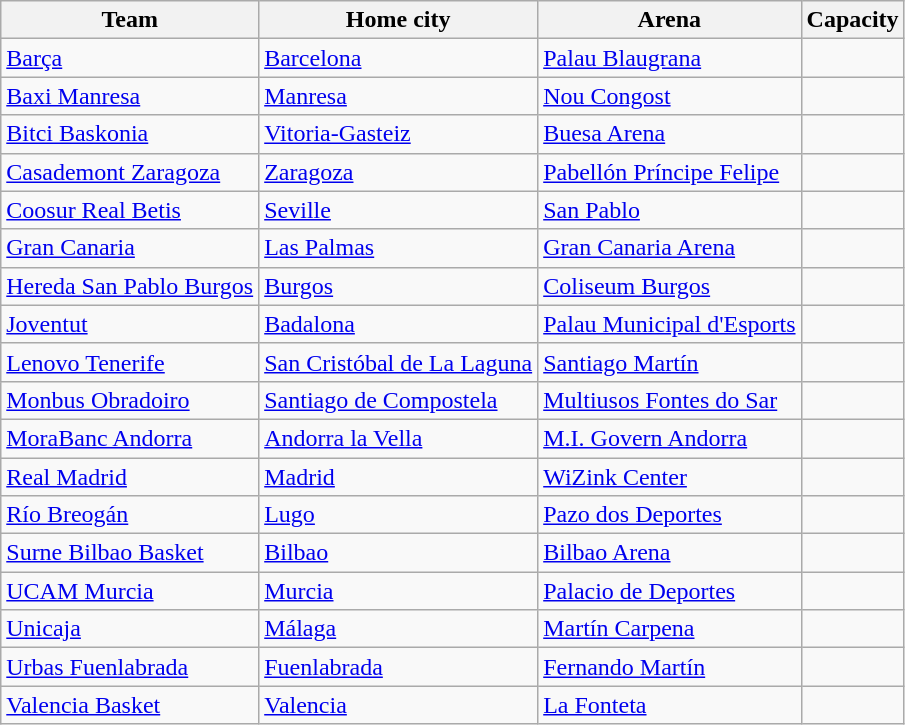<table class="wikitable sortable">
<tr>
<th>Team</th>
<th>Home city</th>
<th>Arena</th>
<th>Capacity</th>
</tr>
<tr>
<td><a href='#'>Barça</a></td>
<td><a href='#'>Barcelona</a></td>
<td><a href='#'>Palau Blaugrana</a></td>
<td style="text-align:center"></td>
</tr>
<tr>
<td><a href='#'>Baxi Manresa</a></td>
<td><a href='#'>Manresa</a></td>
<td><a href='#'>Nou Congost</a></td>
<td style="text-align:center"></td>
</tr>
<tr>
<td><a href='#'>Bitci Baskonia</a></td>
<td><a href='#'>Vitoria-Gasteiz</a></td>
<td><a href='#'>Buesa Arena</a></td>
<td style="text-align:center"></td>
</tr>
<tr>
<td><a href='#'>Casademont Zaragoza</a></td>
<td><a href='#'>Zaragoza</a></td>
<td><a href='#'>Pabellón Príncipe Felipe</a></td>
<td style="text-align:center"></td>
</tr>
<tr>
<td><a href='#'>Coosur Real Betis</a></td>
<td><a href='#'>Seville</a></td>
<td><a href='#'>San Pablo</a></td>
<td style="text-align:center"></td>
</tr>
<tr>
<td><a href='#'>Gran Canaria</a></td>
<td><a href='#'>Las Palmas</a></td>
<td><a href='#'>Gran Canaria Arena</a></td>
<td style="text-align:center"></td>
</tr>
<tr>
<td><a href='#'>Hereda San Pablo Burgos</a></td>
<td><a href='#'>Burgos</a></td>
<td><a href='#'>Coliseum Burgos</a></td>
<td style="text-align:center"></td>
</tr>
<tr>
<td><a href='#'>Joventut</a></td>
<td><a href='#'>Badalona</a></td>
<td><a href='#'>Palau Municipal d'Esports</a></td>
<td style="text-align:center"></td>
</tr>
<tr>
<td><a href='#'>Lenovo Tenerife</a></td>
<td><a href='#'>San Cristóbal de La Laguna</a></td>
<td><a href='#'>Santiago Martín</a></td>
<td style="text-align:center"></td>
</tr>
<tr>
<td><a href='#'>Monbus Obradoiro</a></td>
<td><a href='#'>Santiago de Compostela</a></td>
<td><a href='#'>Multiusos Fontes do Sar</a></td>
<td style="text-align:center"></td>
</tr>
<tr>
<td><a href='#'>MoraBanc Andorra</a></td>
<td> <a href='#'>Andorra la Vella</a></td>
<td><a href='#'>M.I. Govern Andorra</a></td>
<td style="text-align:center"></td>
</tr>
<tr>
<td><a href='#'>Real Madrid</a></td>
<td><a href='#'>Madrid</a></td>
<td><a href='#'>WiZink Center</a></td>
<td style="text-align:center"></td>
</tr>
<tr>
<td><a href='#'>Río Breogán</a></td>
<td><a href='#'>Lugo</a></td>
<td><a href='#'>Pazo dos Deportes</a></td>
<td style="text-align:center"></td>
</tr>
<tr>
<td><a href='#'>Surne Bilbao Basket</a></td>
<td><a href='#'>Bilbao</a></td>
<td><a href='#'>Bilbao Arena</a></td>
<td style="text-align:center"></td>
</tr>
<tr>
<td><a href='#'>UCAM Murcia</a></td>
<td><a href='#'>Murcia</a></td>
<td><a href='#'>Palacio de Deportes</a></td>
<td style="text-align:center"></td>
</tr>
<tr>
<td><a href='#'>Unicaja</a></td>
<td><a href='#'>Málaga</a></td>
<td><a href='#'>Martín Carpena</a></td>
<td style="text-align:center"></td>
</tr>
<tr>
<td><a href='#'>Urbas Fuenlabrada</a></td>
<td><a href='#'>Fuenlabrada</a></td>
<td><a href='#'>Fernando Martín</a></td>
<td style="text-align:center"></td>
</tr>
<tr>
<td><a href='#'>Valencia Basket</a></td>
<td><a href='#'>Valencia</a></td>
<td><a href='#'>La Fonteta</a></td>
<td style="text-align:center"></td>
</tr>
</table>
